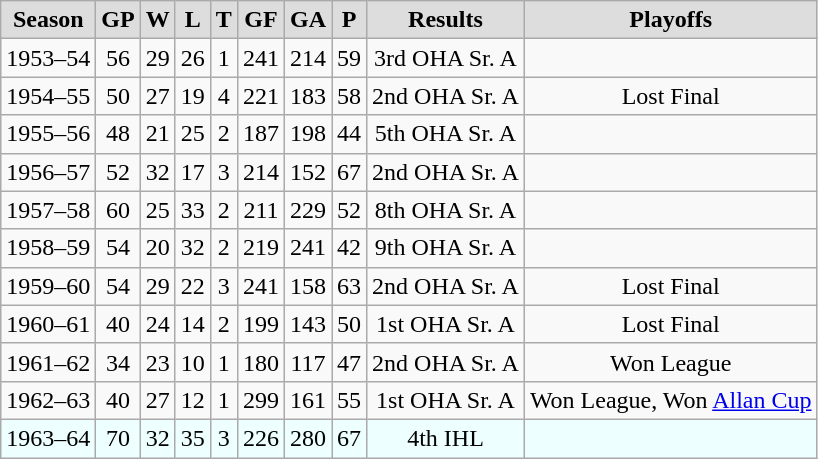<table class="wikitable">
<tr style="text-align:center; background:#ddd;">
<td><strong>Season</strong></td>
<td><strong>GP</strong></td>
<td><strong>W</strong></td>
<td><strong>L</strong></td>
<td><strong>T</strong></td>
<td><strong>GF</strong></td>
<td><strong>GA</strong></td>
<td><strong>P</strong></td>
<td><strong>Results</strong></td>
<td><strong>Playoffs</strong></td>
</tr>
<tr style="text-align:center;">
<td>1953–54</td>
<td>56</td>
<td>29</td>
<td>26</td>
<td>1</td>
<td>241</td>
<td>214</td>
<td>59</td>
<td>3rd OHA Sr. A</td>
<td></td>
</tr>
<tr style="text-align:center;">
<td>1954–55</td>
<td>50</td>
<td>27</td>
<td>19</td>
<td>4</td>
<td>221</td>
<td>183</td>
<td>58</td>
<td>2nd OHA Sr. A</td>
<td>Lost Final</td>
</tr>
<tr style="text-align:center;">
<td>1955–56</td>
<td>48</td>
<td>21</td>
<td>25</td>
<td>2</td>
<td>187</td>
<td>198</td>
<td>44</td>
<td>5th OHA Sr. A</td>
<td></td>
</tr>
<tr style="text-align:center;">
<td>1956–57</td>
<td>52</td>
<td>32</td>
<td>17</td>
<td>3</td>
<td>214</td>
<td>152</td>
<td>67</td>
<td>2nd OHA Sr. A</td>
<td></td>
</tr>
<tr style="text-align:center;">
<td>1957–58</td>
<td>60</td>
<td>25</td>
<td>33</td>
<td>2</td>
<td>211</td>
<td>229</td>
<td>52</td>
<td>8th OHA Sr. A</td>
<td></td>
</tr>
<tr style="text-align:center;">
<td>1958–59</td>
<td>54</td>
<td>20</td>
<td>32</td>
<td>2</td>
<td>219</td>
<td>241</td>
<td>42</td>
<td>9th OHA Sr. A</td>
<td></td>
</tr>
<tr style="text-align:center;">
<td>1959–60</td>
<td>54</td>
<td>29</td>
<td>22</td>
<td>3</td>
<td>241</td>
<td>158</td>
<td>63</td>
<td>2nd OHA Sr. A</td>
<td>Lost Final</td>
</tr>
<tr style="text-align:center;">
<td>1960–61</td>
<td>40</td>
<td>24</td>
<td>14</td>
<td>2</td>
<td>199</td>
<td>143</td>
<td>50</td>
<td>1st OHA Sr. A</td>
<td>Lost Final</td>
</tr>
<tr style="text-align:center;">
<td>1961–62</td>
<td>34</td>
<td>23</td>
<td>10</td>
<td>1</td>
<td>180</td>
<td>117</td>
<td>47</td>
<td>2nd OHA Sr. A</td>
<td>Won League</td>
</tr>
<tr style="text-align:center;">
<td>1962–63</td>
<td>40</td>
<td>27</td>
<td>12</td>
<td>1</td>
<td>299</td>
<td>161</td>
<td>55</td>
<td>1st OHA Sr. A</td>
<td>Won League, Won <a href='#'>Allan Cup</a></td>
</tr>
<tr style="text-align:center; background:#eff;">
<td>1963–64</td>
<td>70</td>
<td>32</td>
<td>35</td>
<td>3</td>
<td>226</td>
<td>280</td>
<td>67</td>
<td>4th IHL</td>
<td></td>
</tr>
</table>
